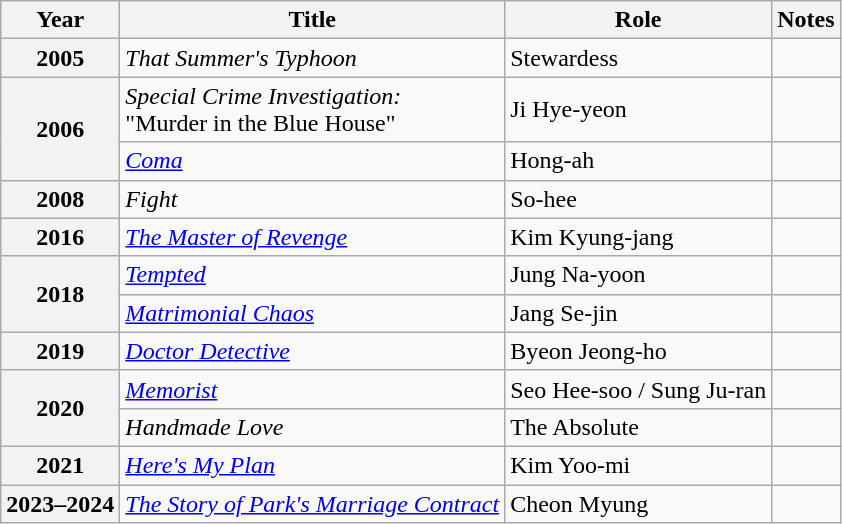<table class="wikitable sortable plainrowheaders">
<tr>
<th scope="col">Year</th>
<th scope="col">Title</th>
<th scope="col">Role</th>
<th scope="col">Notes</th>
</tr>
<tr>
<th scope="row">2005</th>
<td><em>That Summer's Typhoon</em></td>
<td>Stewardess</td>
<td></td>
</tr>
<tr>
<th scope="row" rowspan="2">2006</th>
<td><em>Special Crime Investigation:</em><br>"Murder in the Blue House"</td>
<td>Ji Hye-yeon</td>
<td></td>
</tr>
<tr>
<td><em><a href='#'>Coma</a></em></td>
<td>Hong-ah</td>
<td></td>
</tr>
<tr>
<th scope="row">2008</th>
<td><em>Fight</em></td>
<td>So-hee</td>
<td></td>
</tr>
<tr>
<th scope="row">2016</th>
<td><em><a href='#'>The Master of Revenge</a></em></td>
<td>Kim Kyung-jang</td>
<td></td>
</tr>
<tr>
<th scope="row" rowspan="2">2018</th>
<td><em><a href='#'>Tempted</a></em></td>
<td>Jung Na-yoon</td>
<td></td>
</tr>
<tr>
<td><em><a href='#'>Matrimonial Chaos</a></em></td>
<td>Jang Se-jin</td>
<td></td>
</tr>
<tr>
<th scope="row">2019</th>
<td><em><a href='#'>Doctor Detective</a></em></td>
<td>Byeon Jeong-ho</td>
<td></td>
</tr>
<tr>
<th scope="row" rowspan="2">2020</th>
<td><em><a href='#'>Memorist</a></em></td>
<td>Seo Hee-soo / Sung Ju-ran</td>
<td></td>
</tr>
<tr>
<td><em>Handmade Love</em></td>
<td>The Absolute</td>
<td></td>
</tr>
<tr>
<th scope="row" rowspan="1">2021</th>
<td><em><a href='#'>Here's My Plan</a></em></td>
<td>Kim Yoo-mi</td>
<td></td>
</tr>
<tr>
<th scope="row">2023–2024</th>
<td><em><a href='#'>The Story of Park's Marriage Contract</a></em></td>
<td>Cheon Myung</td>
<td></td>
</tr>
</table>
